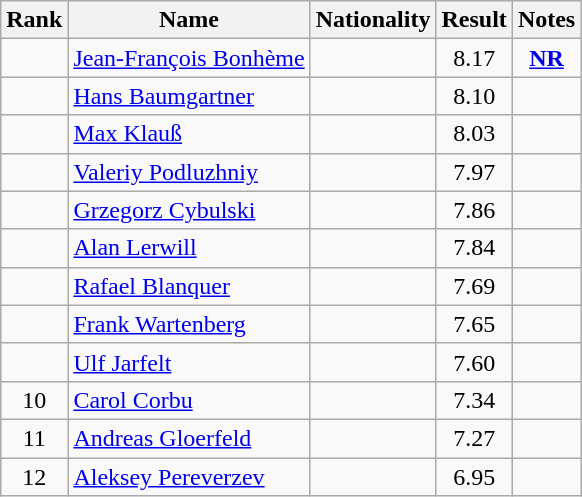<table class="wikitable sortable" style="text-align:center">
<tr>
<th>Rank</th>
<th>Name</th>
<th>Nationality</th>
<th>Result</th>
<th>Notes</th>
</tr>
<tr>
<td></td>
<td align="left"><a href='#'>Jean-François Bonhème</a></td>
<td align=left></td>
<td>8.17</td>
<td><strong><a href='#'>NR</a></strong></td>
</tr>
<tr>
<td></td>
<td align="left"><a href='#'>Hans Baumgartner</a></td>
<td align=left></td>
<td>8.10</td>
<td></td>
</tr>
<tr>
<td></td>
<td align="left"><a href='#'>Max Klauß</a></td>
<td align=left></td>
<td>8.03</td>
<td></td>
</tr>
<tr>
<td></td>
<td align="left"><a href='#'>Valeriy Podluzhniy</a></td>
<td align=left></td>
<td>7.97</td>
<td></td>
</tr>
<tr>
<td></td>
<td align="left"><a href='#'>Grzegorz Cybulski</a></td>
<td align=left></td>
<td>7.86</td>
<td></td>
</tr>
<tr>
<td></td>
<td align="left"><a href='#'>Alan Lerwill</a></td>
<td align=left></td>
<td>7.84</td>
<td></td>
</tr>
<tr>
<td></td>
<td align="left"><a href='#'>Rafael Blanquer</a></td>
<td align=left></td>
<td>7.69</td>
<td></td>
</tr>
<tr>
<td></td>
<td align="left"><a href='#'>Frank Wartenberg</a></td>
<td align=left></td>
<td>7.65</td>
<td></td>
</tr>
<tr>
<td></td>
<td align="left"><a href='#'>Ulf Jarfelt</a></td>
<td align=left></td>
<td>7.60</td>
<td></td>
</tr>
<tr>
<td>10</td>
<td align="left"><a href='#'>Carol Corbu</a></td>
<td align=left></td>
<td>7.34</td>
<td></td>
</tr>
<tr>
<td>11</td>
<td align="left"><a href='#'>Andreas Gloerfeld</a></td>
<td align=left></td>
<td>7.27</td>
<td></td>
</tr>
<tr>
<td>12</td>
<td align="left"><a href='#'>Aleksey Pereverzev</a></td>
<td align=left></td>
<td>6.95</td>
<td></td>
</tr>
</table>
